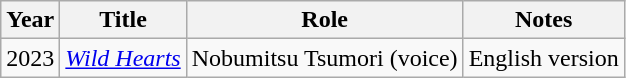<table class="wikitable plainrowheaders sortable">
<tr>
<th scope="col">Year</th>
<th scope="col">Title</th>
<th scope="col">Role</th>
<th scope="col" class="unsortable">Notes</th>
</tr>
<tr>
<td>2023</td>
<td><em><a href='#'>Wild Hearts</a></em></td>
<td>Nobumitsu Tsumori (voice)</td>
<td>English version</td>
</tr>
</table>
